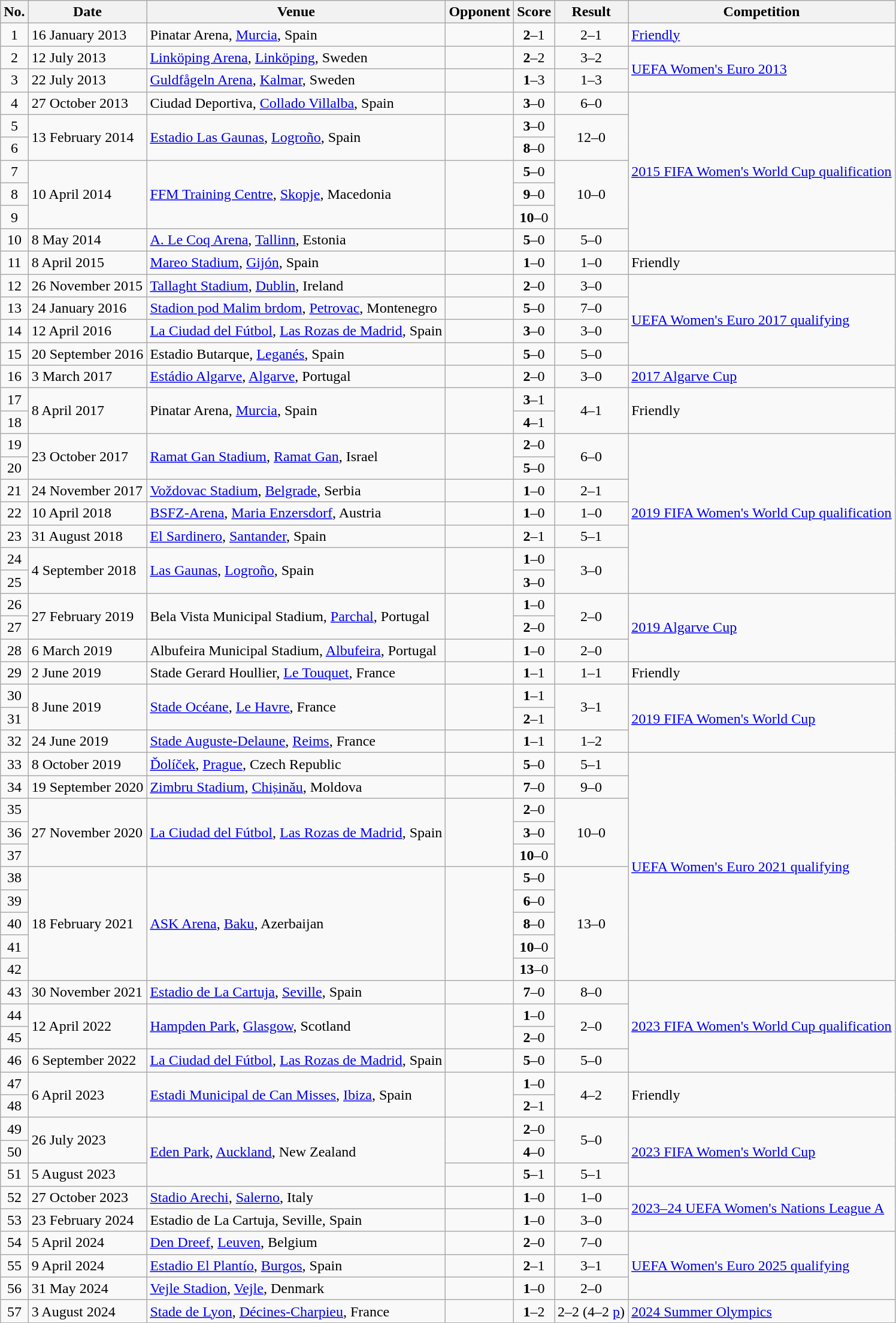<table class="wikitable sortable">
<tr>
<th scope="col">No.</th>
<th scope="col">Date</th>
<th scope="col">Venue</th>
<th scope="col">Opponent</th>
<th scope="col">Score</th>
<th scope="col">Result</th>
<th scope="col">Competition</th>
</tr>
<tr>
<td align="center">1</td>
<td>16 January 2013</td>
<td>Pinatar Arena, <a href='#'>Murcia</a>, Spain</td>
<td></td>
<td align="center"><strong>2</strong>–1</td>
<td align="center">2–1</td>
<td><a href='#'>Friendly</a></td>
</tr>
<tr>
<td align="center">2</td>
<td>12 July 2013</td>
<td><a href='#'>Linköping Arena</a>, <a href='#'>Linköping</a>, Sweden</td>
<td></td>
<td align="center"><strong>2</strong>–2</td>
<td align="center">3–2</td>
<td rowspan=2><a href='#'>UEFA Women's Euro 2013</a></td>
</tr>
<tr>
<td align="center">3</td>
<td>22 July 2013</td>
<td><a href='#'>Guldfågeln Arena</a>, <a href='#'>Kalmar</a>, Sweden</td>
<td></td>
<td align="center"><strong>1</strong>–3</td>
<td align="center">1–3</td>
</tr>
<tr>
<td align="center">4</td>
<td>27 October 2013</td>
<td>Ciudad Deportiva, <a href='#'>Collado Villalba</a>, Spain</td>
<td></td>
<td align="center"><strong>3</strong>–0</td>
<td align="center">6–0</td>
<td rowspan=7><a href='#'>2015 FIFA Women's World Cup qualification</a></td>
</tr>
<tr>
<td align="center">5</td>
<td rowspan="2">13 February 2014</td>
<td rowspan="2"><a href='#'>Estadio Las Gaunas</a>, <a href='#'>Logroño</a>, Spain</td>
<td rowspan="2"></td>
<td align="center"><strong>3</strong>–0</td>
<td rowspan="2" style="text-align:center">12–0</td>
</tr>
<tr>
<td align="center">6</td>
<td align="center"><strong>8</strong>–0</td>
</tr>
<tr>
<td align="center">7</td>
<td rowspan="3">10 April 2014</td>
<td rowspan="3"><a href='#'>FFM Training Centre</a>, <a href='#'>Skopje</a>, Macedonia</td>
<td rowspan="3"></td>
<td align="center"><strong>5</strong>–0</td>
<td rowspan="3" style="text-align:center">10–0</td>
</tr>
<tr>
<td align="center">8</td>
<td align="center"><strong>9</strong>–0</td>
</tr>
<tr>
<td align="center">9</td>
<td align="center"><strong>10</strong>–0</td>
</tr>
<tr>
<td align="center">10</td>
<td>8 May 2014</td>
<td><a href='#'>A. Le Coq Arena</a>, <a href='#'>Tallinn</a>, Estonia</td>
<td></td>
<td align="center"><strong>5</strong>–0</td>
<td align="center">5–0</td>
</tr>
<tr>
<td align="center">11</td>
<td>8 April 2015</td>
<td><a href='#'>Mareo Stadium</a>, <a href='#'>Gijón</a>, Spain</td>
<td></td>
<td align="center"><strong>1</strong>–0</td>
<td align="center">1–0</td>
<td>Friendly</td>
</tr>
<tr>
<td align="center">12</td>
<td>26 November 2015</td>
<td><a href='#'>Tallaght Stadium</a>, <a href='#'>Dublin</a>, Ireland</td>
<td></td>
<td align="center"><strong>2</strong>–0</td>
<td align="center">3–0</td>
<td rowspan=4><a href='#'>UEFA Women's Euro 2017 qualifying</a></td>
</tr>
<tr>
<td align="center">13</td>
<td>24 January 2016</td>
<td><a href='#'>Stadion pod Malim brdom</a>, <a href='#'>Petrovac</a>, Montenegro</td>
<td></td>
<td align="center"><strong>5</strong>–0</td>
<td align="center">7–0</td>
</tr>
<tr>
<td align="center">14</td>
<td>12 April 2016</td>
<td><a href='#'>La Ciudad del Fútbol</a>, <a href='#'>Las Rozas de Madrid</a>, Spain</td>
<td></td>
<td align="center"><strong>3</strong>–0</td>
<td align="center">3–0</td>
</tr>
<tr>
<td align="center">15</td>
<td>20 September 2016</td>
<td>Estadio Butarque, <a href='#'>Leganés</a>, Spain</td>
<td></td>
<td align="center"><strong>5</strong>–0</td>
<td align="center">5–0</td>
</tr>
<tr>
<td align="center">16</td>
<td>3 March 2017</td>
<td><a href='#'>Estádio Algarve</a>, <a href='#'>Algarve</a>, Portugal</td>
<td></td>
<td align="center"><strong>2</strong>–0</td>
<td align="center">3–0</td>
<td><a href='#'>2017 Algarve Cup</a></td>
</tr>
<tr>
<td align="center">17</td>
<td rowspan="2">8 April 2017</td>
<td rowspan="2">Pinatar Arena, <a href='#'>Murcia</a>, Spain</td>
<td rowspan="2"></td>
<td align="center"><strong>3</strong>–1</td>
<td rowspan="2" style="text-align:center">4–1</td>
<td rowspan="2">Friendly</td>
</tr>
<tr>
<td align="center">18</td>
<td align="center"><strong>4</strong>–1</td>
</tr>
<tr>
<td align="center">19</td>
<td rowspan="2">23 October 2017</td>
<td rowspan="2"><a href='#'>Ramat Gan Stadium</a>, <a href='#'>Ramat Gan</a>, Israel</td>
<td rowspan="2"></td>
<td align="center"><strong>2</strong>–0</td>
<td rowspan="2" style="text-align:center">6–0</td>
<td rowspan="7"><a href='#'>2019 FIFA Women's World Cup qualification</a></td>
</tr>
<tr>
<td align="center">20</td>
<td align="center"><strong>5</strong>–0</td>
</tr>
<tr>
<td align="center">21</td>
<td>24 November 2017</td>
<td><a href='#'>Voždovac Stadium</a>, <a href='#'>Belgrade</a>, Serbia</td>
<td></td>
<td align="center"><strong>1</strong>–0</td>
<td align="center">2–1</td>
</tr>
<tr>
<td align="center">22</td>
<td>10 April 2018</td>
<td><a href='#'>BSFZ-Arena</a>, <a href='#'>Maria Enzersdorf</a>, Austria</td>
<td></td>
<td align="center"><strong>1</strong>–0</td>
<td align="center">1–0</td>
</tr>
<tr>
<td align="center">23</td>
<td>31 August 2018</td>
<td><a href='#'>El Sardinero</a>, <a href='#'>Santander</a>, Spain</td>
<td></td>
<td align="center"><strong>2</strong>–1</td>
<td align="center">5–1</td>
</tr>
<tr>
<td align="center">24</td>
<td rowspan="2">4 September 2018</td>
<td rowspan="2"><a href='#'>Las Gaunas</a>, <a href='#'>Logroño</a>, Spain</td>
<td rowspan="2"></td>
<td align="center"><strong>1</strong>–0</td>
<td rowspan="2" style="text-align:center">3–0</td>
</tr>
<tr>
<td align="center">25</td>
<td align="center"><strong>3</strong>–0</td>
</tr>
<tr>
<td align="center">26</td>
<td rowspan="2">27 February 2019</td>
<td rowspan="2">Bela Vista Municipal Stadium, <a href='#'>Parchal</a>, Portugal</td>
<td rowspan="2"></td>
<td align="center"><strong>1</strong>–0</td>
<td rowspan="2" style="text-align:center">2–0</td>
<td rowspan="3"><a href='#'>2019 Algarve Cup</a></td>
</tr>
<tr>
<td align="center">27</td>
<td align="center"><strong>2</strong>–0</td>
</tr>
<tr>
<td align="center">28</td>
<td>6 March 2019</td>
<td>Albufeira Municipal Stadium, <a href='#'>Albufeira</a>, Portugal</td>
<td></td>
<td align="center"><strong>1</strong>–0</td>
<td align="center">2–0</td>
</tr>
<tr>
<td align="center">29</td>
<td>2 June 2019</td>
<td>Stade Gerard Houllier, <a href='#'>Le Touquet</a>, France</td>
<td></td>
<td align="center"><strong>1</strong>–1</td>
<td align="center">1–1</td>
<td>Friendly</td>
</tr>
<tr>
<td align="center">30</td>
<td rowspan="2">8 June 2019</td>
<td rowspan="2"><a href='#'>Stade Océane</a>, <a href='#'>Le Havre</a>, France</td>
<td rowspan="2"></td>
<td align="center"><strong>1</strong>–1</td>
<td rowspan="2" style="text-align:center">3–1</td>
<td rowspan="3"><a href='#'>2019 FIFA Women's World Cup</a></td>
</tr>
<tr>
<td align="center">31</td>
<td align="center"><strong>2</strong>–1</td>
</tr>
<tr>
<td align="center">32</td>
<td>24 June 2019</td>
<td><a href='#'>Stade Auguste-Delaune</a>, <a href='#'>Reims</a>, France</td>
<td></td>
<td align="center"><strong>1</strong>–1</td>
<td align="center">1–2</td>
</tr>
<tr>
<td align="center">33</td>
<td>8 October 2019</td>
<td><a href='#'>Ďolíček</a>, <a href='#'>Prague</a>, Czech Republic</td>
<td></td>
<td align="center"><strong>5</strong>–0</td>
<td align="center">5–1</td>
<td rowspan=10><a href='#'>UEFA Women's Euro 2021 qualifying</a></td>
</tr>
<tr>
<td align="center">34</td>
<td>19 September 2020</td>
<td><a href='#'>Zimbru Stadium</a>, <a href='#'>Chișinău</a>, Moldova</td>
<td></td>
<td align="center"><strong>7</strong>–0</td>
<td align="center">9–0</td>
</tr>
<tr>
<td align="center">35</td>
<td rowspan="3">27 November 2020</td>
<td rowspan="3"><a href='#'>La Ciudad del Fútbol</a>, <a href='#'>Las Rozas de Madrid</a>, Spain</td>
<td rowspan="3"></td>
<td align="center"><strong>2</strong>–0</td>
<td rowspan="3" style="text-align:center">10–0</td>
</tr>
<tr>
<td align="center">36</td>
<td align="center"><strong>3</strong>–0</td>
</tr>
<tr>
<td align="center">37</td>
<td align="center"><strong>10</strong>–0</td>
</tr>
<tr>
<td align="center">38</td>
<td rowspan="5">18 February 2021</td>
<td rowspan="5"><a href='#'>ASK Arena</a>, <a href='#'>Baku</a>, Azerbaijan</td>
<td rowspan="5"></td>
<td align="center"><strong>5</strong>–0</td>
<td rowspan="5" style="text-align:center">13–0</td>
</tr>
<tr>
<td align="center">39</td>
<td align="center"><strong>6</strong>–0</td>
</tr>
<tr>
<td align="center">40</td>
<td align="center"><strong>8</strong>–0</td>
</tr>
<tr>
<td align="center">41</td>
<td align="center"><strong>10</strong>–0</td>
</tr>
<tr>
<td align="center">42</td>
<td align="center"><strong>13</strong>–0</td>
</tr>
<tr>
<td align="center">43</td>
<td>30 November 2021</td>
<td><a href='#'>Estadio de La Cartuja</a>, <a href='#'>Seville</a>, Spain</td>
<td></td>
<td align="center"><strong>7</strong>–0</td>
<td align="center">8–0</td>
<td rowspan=4><a href='#'>2023 FIFA Women's World Cup qualification</a></td>
</tr>
<tr>
<td align="center">44</td>
<td rowspan="2">12 April 2022</td>
<td rowspan="2"><a href='#'>Hampden Park</a>, <a href='#'>Glasgow</a>, Scotland</td>
<td rowspan="2"></td>
<td align="center"><strong>1</strong>–0</td>
<td rowspan="2" style="text-align:center">2–0</td>
</tr>
<tr>
<td align="center">45</td>
<td align="center"><strong>2</strong>–0</td>
</tr>
<tr>
<td align="center">46</td>
<td>6 September 2022</td>
<td><a href='#'>La Ciudad del Fútbol</a>, <a href='#'>Las Rozas de Madrid</a>, Spain</td>
<td></td>
<td align="center"><strong>5</strong>–0</td>
<td align="center">5–0</td>
</tr>
<tr>
<td align="center">47</td>
<td rowspan=2>6 April 2023</td>
<td rowspan=2><a href='#'>Estadi Municipal de Can Misses</a>, <a href='#'>Ibiza</a>, Spain</td>
<td rowspan=2></td>
<td align=center><strong>1</strong>–0</td>
<td rowspan=2 align=center>4–2</td>
<td rowspan=2>Friendly</td>
</tr>
<tr>
<td align="center">48</td>
<td align=center><strong>2</strong>–1</td>
</tr>
<tr>
<td align="center">49</td>
<td rowspan=2>26 July 2023</td>
<td rowspan=3><a href='#'>Eden Park</a>, <a href='#'>Auckland</a>, New Zealand</td>
<td rowspan=2></td>
<td align=center><strong>2</strong>–0</td>
<td rowspan=2 align=center>5–0</td>
<td rowspan=3><a href='#'>2023 FIFA Women's World Cup</a></td>
</tr>
<tr>
<td align="center">50</td>
<td align=center><strong>4</strong>–0</td>
</tr>
<tr>
<td align="center">51</td>
<td>5 August 2023</td>
<td></td>
<td align=center><strong>5</strong>–1</td>
<td align=center>5–1</td>
</tr>
<tr>
<td align="center">52</td>
<td>27 October 2023</td>
<td><a href='#'>Stadio Arechi</a>, <a href='#'>Salerno</a>, Italy</td>
<td></td>
<td align=center><strong>1</strong>–0</td>
<td align=center>1–0</td>
<td rowspan=2><a href='#'>2023–24 UEFA Women's Nations League A</a></td>
</tr>
<tr>
<td align="center">53</td>
<td>23 February 2024</td>
<td>Estadio de La Cartuja, Seville, Spain</td>
<td></td>
<td align=center><strong>1</strong>–0</td>
<td align=center>3–0</td>
</tr>
<tr>
<td align="center">54</td>
<td>5 April 2024</td>
<td><a href='#'>Den Dreef</a>, <a href='#'>Leuven</a>, Belgium</td>
<td></td>
<td align=center><strong>2</strong>–0</td>
<td align=center>7–0</td>
<td rowspan=3><a href='#'>UEFA Women's Euro 2025 qualifying</a></td>
</tr>
<tr>
<td align="center">55</td>
<td>9 April 2024</td>
<td><a href='#'>Estadio El Plantío</a>, <a href='#'>Burgos</a>, Spain</td>
<td></td>
<td align=center><strong>2</strong>–1</td>
<td align=center>3–1</td>
</tr>
<tr>
<td align="center">56</td>
<td>31 May 2024</td>
<td><a href='#'>Vejle Stadion</a>, <a href='#'>Vejle</a>, Denmark</td>
<td></td>
<td align=center><strong>1</strong>–0</td>
<td align=center>2–0</td>
</tr>
<tr>
<td align="center">57</td>
<td>3 August 2024</td>
<td><a href='#'>Stade de Lyon</a>, <a href='#'>Décines-Charpieu</a>, France</td>
<td></td>
<td align=center><strong>1</strong>–2</td>
<td align=center>2–2  (4–2 <a href='#'>p</a>)</td>
<td><a href='#'>2024 Summer Olympics</a></td>
</tr>
<tr>
</tr>
</table>
